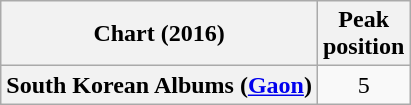<table class="wikitable plainrowheaders" style="text-align:center">
<tr>
<th>Chart (2016)</th>
<th>Peak<br>position</th>
</tr>
<tr>
<th scope="row">South Korean Albums (<a href='#'>Gaon</a>)</th>
<td>5</td>
</tr>
</table>
